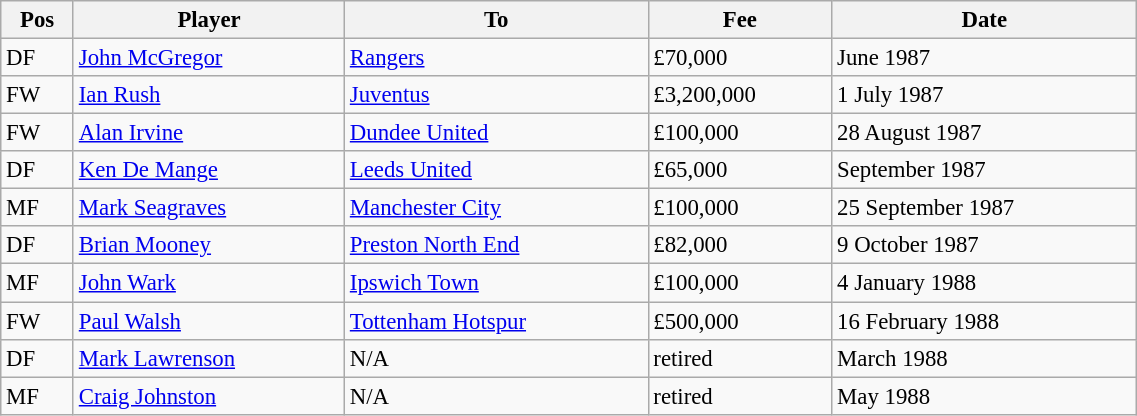<table width=60% class="wikitable" style="text-align:center; font-size:95%; text-align:left">
<tr>
<th>Pos</th>
<th>Player</th>
<th>To</th>
<th>Fee</th>
<th>Date</th>
</tr>
<tr>
<td>DF</td>
<td> <a href='#'>John McGregor</a></td>
<td> <a href='#'>Rangers</a></td>
<td>£70,000</td>
<td>June 1987</td>
</tr>
<tr>
<td>FW</td>
<td> <a href='#'>Ian Rush</a></td>
<td> <a href='#'>Juventus</a></td>
<td>£3,200,000</td>
<td>1 July 1987</td>
</tr>
<tr>
<td>FW</td>
<td> <a href='#'>Alan Irvine</a></td>
<td> <a href='#'>Dundee United</a></td>
<td>£100,000</td>
<td>28 August 1987</td>
</tr>
<tr>
<td>DF</td>
<td> <a href='#'>Ken De Mange</a></td>
<td> <a href='#'>Leeds United</a></td>
<td>£65,000</td>
<td>September 1987</td>
</tr>
<tr>
<td>MF</td>
<td> <a href='#'>Mark Seagraves</a></td>
<td> <a href='#'>Manchester City</a></td>
<td>£100,000</td>
<td>25 September 1987</td>
</tr>
<tr>
<td>DF</td>
<td> <a href='#'>Brian Mooney</a></td>
<td> <a href='#'>Preston North End</a></td>
<td>£82,000</td>
<td>9 October 1987</td>
</tr>
<tr>
<td>MF</td>
<td> <a href='#'>John Wark</a></td>
<td> <a href='#'>Ipswich Town</a></td>
<td>£100,000</td>
<td>4 January 1988</td>
</tr>
<tr>
<td>FW</td>
<td> <a href='#'>Paul Walsh</a></td>
<td> <a href='#'>Tottenham Hotspur</a></td>
<td>£500,000</td>
<td>16 February 1988</td>
</tr>
<tr>
<td>DF</td>
<td> <a href='#'>Mark Lawrenson</a></td>
<td>N/A</td>
<td>retired</td>
<td>March 1988</td>
</tr>
<tr>
<td>MF</td>
<td> <a href='#'>Craig Johnston</a></td>
<td>N/A</td>
<td>retired</td>
<td>May 1988</td>
</tr>
</table>
